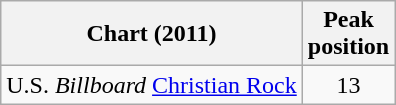<table class="wikitable">
<tr>
<th align="left">Chart (2011)</th>
<th align="center">Peak<br>position</th>
</tr>
<tr>
<td align="left">U.S. <em>Billboard</em> <a href='#'>Christian Rock</a></td>
<td style="text-align:center;">13</td>
</tr>
</table>
